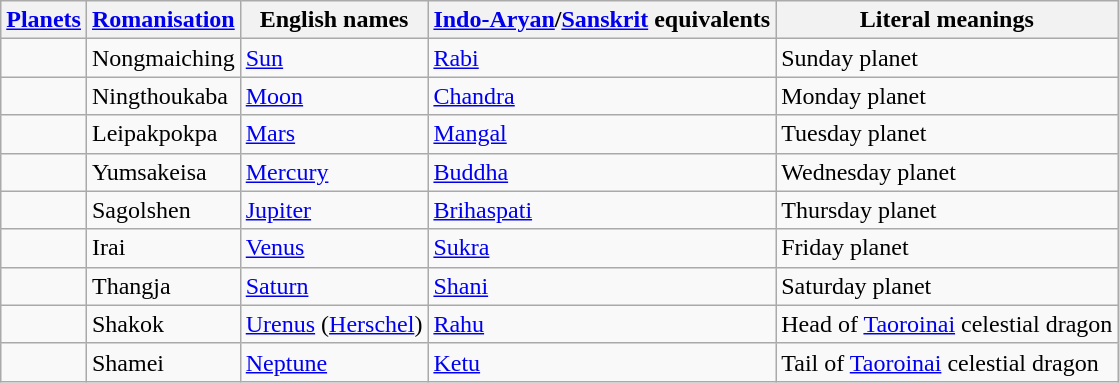<table class="wikitable">
<tr>
<th><a href='#'>Planets</a></th>
<th><a href='#'>Romanisation</a></th>
<th>English names</th>
<th><a href='#'>Indo-Aryan</a>/<a href='#'>Sanskrit</a> equivalents</th>
<th>Literal meanings</th>
</tr>
<tr>
<td></td>
<td>Nongmaiching</td>
<td><a href='#'>Sun</a></td>
<td><a href='#'>Rabi</a></td>
<td>Sunday planet</td>
</tr>
<tr>
<td></td>
<td>Ningthoukaba</td>
<td><a href='#'>Moon</a></td>
<td><a href='#'>Chandra</a></td>
<td>Monday planet</td>
</tr>
<tr>
<td></td>
<td>Leipakpokpa</td>
<td><a href='#'>Mars</a></td>
<td><a href='#'>Mangal</a></td>
<td>Tuesday planet</td>
</tr>
<tr>
<td></td>
<td>Yumsakeisa</td>
<td><a href='#'>Mercury</a></td>
<td><a href='#'>Buddha</a></td>
<td>Wednesday planet</td>
</tr>
<tr>
<td></td>
<td>Sagolshen</td>
<td><a href='#'>Jupiter</a></td>
<td><a href='#'>Brihaspati</a></td>
<td>Thursday planet</td>
</tr>
<tr>
<td></td>
<td>Irai</td>
<td><a href='#'>Venus</a></td>
<td><a href='#'>Sukra</a></td>
<td>Friday planet</td>
</tr>
<tr>
<td></td>
<td>Thangja</td>
<td><a href='#'>Saturn</a></td>
<td><a href='#'>Shani</a></td>
<td>Saturday planet</td>
</tr>
<tr>
<td></td>
<td>Shakok</td>
<td><a href='#'>Urenus</a> (<a href='#'>Herschel</a>)</td>
<td><a href='#'>Rahu</a></td>
<td>Head of <a href='#'>Taoroinai</a> celestial dragon</td>
</tr>
<tr>
<td></td>
<td>Shamei</td>
<td><a href='#'>Neptune</a></td>
<td><a href='#'>Ketu</a></td>
<td>Tail of <a href='#'>Taoroinai</a> celestial dragon</td>
</tr>
</table>
